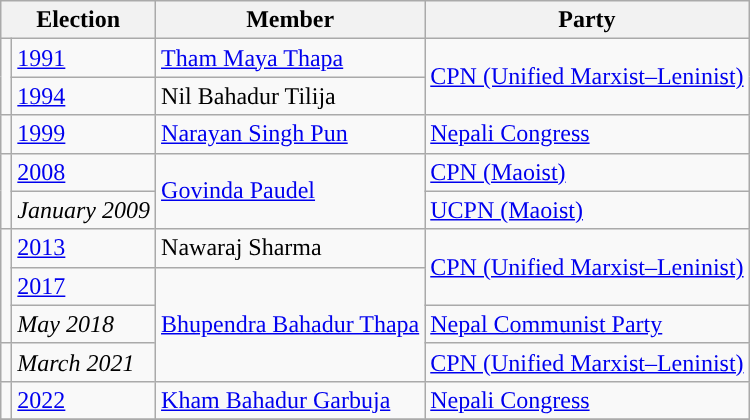<table class="wikitable">
<tr>
<th colspan="2">Election</th>
<th>Member</th>
<th>Party</th>
</tr>
<tr>
<td rowspan="2" style="background-color:"></td>
<td><a href='#'>1991</a></td>
<td><a href='#'>Tham Maya Thapa</a></td>
<td rowspan="2"><a href='#'>CPN (Unified Marxist–Leninist)</a></td>
</tr>
<tr>
<td><a href='#'>1994</a></td>
<td>Nil Bahadur Tilija</td>
</tr>
<tr>
<td style="background-color:"></td>
<td><a href='#'>1999</a></td>
<td><a href='#'>Narayan Singh Pun</a></td>
<td><a href='#'>Nepali Congress</a></td>
</tr>
<tr>
<td rowspan="2" style="background-color:"></td>
<td><a href='#'>2008</a></td>
<td rowspan="2"><a href='#'>Govinda Paudel</a></td>
<td><a href='#'>CPN (Maoist)</a></td>
</tr>
<tr>
<td><em>January 2009</em></td>
<td><a href='#'>UCPN (Maoist)</a></td>
</tr>
<tr>
<td rowspan="3" style="background-color:"></td>
<td><a href='#'>2013</a></td>
<td>Nawaraj Sharma</td>
<td rowspan="2"><a href='#'>CPN (Unified Marxist–Leninist)</a></td>
</tr>
<tr>
<td><a href='#'>2017</a></td>
<td rowspan="3"><a href='#'>Bhupendra Bahadur Thapa</a></td>
</tr>
<tr>
<td><em>May 2018</em></td>
<td><a href='#'>Nepal Communist Party</a></td>
</tr>
<tr>
<td></td>
<td><em>March 2021</em></td>
<td><a href='#'>CPN (Unified Marxist–Leninist)</a></td>
</tr>
<tr>
<td style="background-color:"></td>
<td><a href='#'>2022</a></td>
<td><a href='#'>Kham Bahadur Garbuja</a></td>
<td><a href='#'>Nepali Congress</a></td>
</tr>
<tr>
</tr>
</table>
